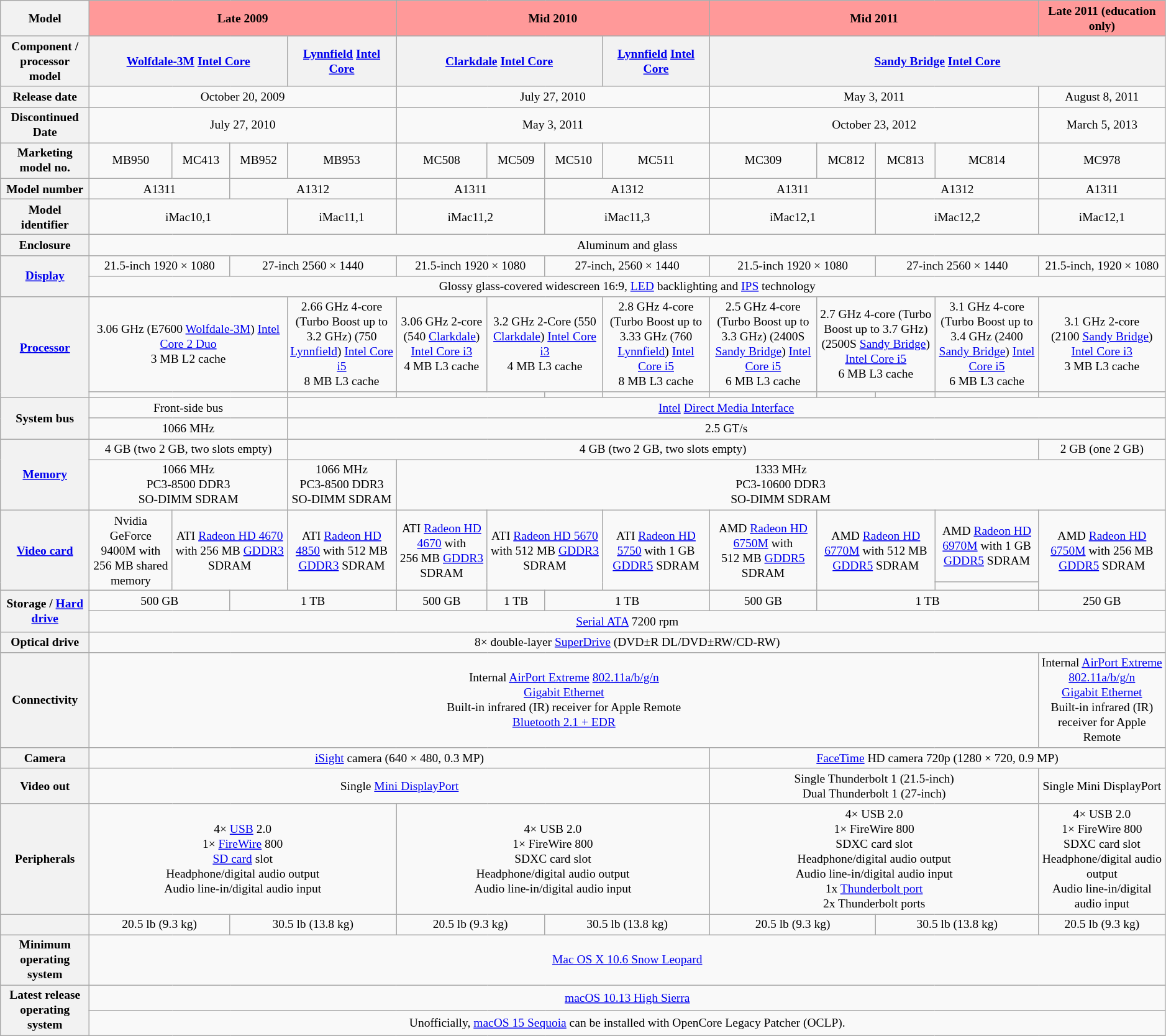<table class="wikitable mw-collapsible" style="font-size:small; text-align:center">
<tr>
<th>Model</th>
<th colspan=4 style="background:#F99">Late 2009</th>
<th colspan=4 style="background:#F99">Mid 2010</th>
<th colspan=4 style="background:#F99">Mid 2011</th>
<th style="background:#F99">Late 2011 (education only)</th>
</tr>
<tr>
<th>Component / processor model</th>
<th colspan=3><a href='#'>Wolfdale-3M</a> <a href='#'>Intel Core</a></th>
<th><a href='#'>Lynnfield</a> <a href='#'>Intel Core</a></th>
<th colspan=3><a href='#'>Clarkdale</a> <a href='#'>Intel Core</a></th>
<th><a href='#'>Lynnfield</a> <a href='#'>Intel Core</a></th>
<th colspan=5><a href='#'>Sandy Bridge</a> <a href='#'>Intel Core</a></th>
</tr>
<tr>
<th>Release date</th>
<td colspan=4>October 20, 2009</td>
<td colspan=4>July 27, 2010</td>
<td colspan=4>May 3, 2011</td>
<td>August 8, 2011</td>
</tr>
<tr>
<th>Discontinued Date</th>
<td colspan=4>July 27, 2010</td>
<td colspan=4>May 3, 2011</td>
<td colspan=4>October 23, 2012</td>
<td>March 5, 2013</td>
</tr>
<tr>
<th>Marketing model no.</th>
<td class=small>MB950</td>
<td class=small>MC413</td>
<td class=small>MB952</td>
<td class=small>MB953</td>
<td class=small>MC508</td>
<td class=small>MC509</td>
<td class=small>MC510</td>
<td class=small>MC511</td>
<td class=small>MC309</td>
<td class=small>MC812</td>
<td class=small>MC813</td>
<td class=small>MC814</td>
<td class=small>MC978</td>
</tr>
<tr>
<th>Model number</th>
<td colspan=2>A1311</td>
<td colspan=2>A1312</td>
<td colspan=2>A1311</td>
<td colspan=2>A1312</td>
<td colspan=2>A1311</td>
<td colspan=2>A1312</td>
<td>A1311</td>
</tr>
<tr>
<th>Model identifier</th>
<td colspan=3>iMac10,1</td>
<td>iMac11,1</td>
<td colspan=2>iMac11,2</td>
<td colspan=2>iMac11,3</td>
<td colspan=2>iMac12,1</td>
<td colspan=2>iMac12,2</td>
<td>iMac12,1</td>
</tr>
<tr>
<th>Enclosure</th>
<td colspan=13>Aluminum and glass</td>
</tr>
<tr>
<th rowspan=2><a href='#'>Display</a></th>
<td colspan=2>21.5-inch 1920 × 1080</td>
<td colspan=2>27-inch 2560 × 1440</td>
<td colspan=2>21.5-inch 1920 × 1080</td>
<td colspan=2>27-inch, 2560 × 1440</td>
<td colspan=2>21.5-inch 1920 × 1080</td>
<td colspan=2>27-inch 2560 × 1440</td>
<td>21.5-inch, 1920 × 1080</td>
</tr>
<tr>
<td colspan=13>Glossy glass-covered widescreen 16:9, <a href='#'>LED</a> backlighting and <a href='#'>IPS</a> technology</td>
</tr>
<tr>
<th rowspan=2><a href='#'>Processor</a></th>
<td colspan=3>3.06 GHz (E7600 <a href='#'>Wolfdale-3M</a>) <a href='#'>Intel Core 2 Duo</a><br>3 MB L2 cache</td>
<td>2.66 GHz 4-core (Turbo Boost up to 3.2 GHz) (750 <a href='#'>Lynnfield</a>) <a href='#'>Intel Core i5</a><br>8 MB L3 cache</td>
<td>3.06 GHz 2-core (540 <a href='#'>Clarkdale</a>) <a href='#'>Intel Core i3</a><br>4 MB L3 cache</td>
<td colspan=2>3.2 GHz 2-Core (550 <a href='#'>Clarkdale</a>) <a href='#'>Intel Core i3</a><br>4 MB L3 cache</td>
<td>2.8 GHz 4-core (Turbo Boost up to 3.33 GHz (760 <a href='#'>Lynnfield</a>) <a href='#'>Intel Core i5</a><br>8 MB L3 cache</td>
<td>2.5 GHz 4-core (Turbo Boost up to 3.3 GHz) (2400S <a href='#'>Sandy Bridge</a>) <a href='#'>Intel Core i5</a><br>6 MB L3 cache</td>
<td colspan=2>2.7 GHz 4-core (Turbo Boost up to 3.7 GHz)<br>(2500S <a href='#'>Sandy Bridge</a>)<br> <a href='#'>Intel Core i5</a><br>6 MB L3 cache</td>
<td>3.1 GHz 4-core (Turbo Boost up to 3.4 GHz (2400 <a href='#'>Sandy Bridge</a>) <a href='#'>Intel Core i5</a><br>6 MB L3 cache</td>
<td>3.1 GHz 2-core<br>(2100 <a href='#'>Sandy Bridge</a>) <a href='#'>Intel Core i3</a><br>3 MB L3 cache</td>
</tr>
<tr>
<td colspan=3></td>
<td></td>
<td colspan=2></td>
<td></td>
<td></td>
<td></td>
<td></td>
<td></td>
<td></td>
<td></td>
</tr>
<tr>
<th rowspan=2>System bus</th>
<td colspan=3>Front-side bus</td>
<td colspan=10><a href='#'>Intel</a> <a href='#'>Direct Media Interface</a></td>
</tr>
<tr>
<td colspan=3>1066 MHz<br></td>
<td colspan=10>2.5 GT/s</td>
</tr>
<tr>
<th rowspan=2><a href='#'>Memory</a></th>
<td colspan=3>4 GB (two 2 GB, two slots empty)<br></td>
<td colspan=9>4 GB (two 2 GB, two slots empty)<br></td>
<td>2 GB (one 2 GB) <br></td>
</tr>
<tr>
<td colspan=3>1066 MHz<br>PC3-8500 DDR3<br>SO-DIMM SDRAM</td>
<td>1066 MHz<br>PC3-8500 DDR3<br>SO-DIMM SDRAM<br></td>
<td colspan=9>1333 MHz<br>PC3-10600 DDR3<br>SO-DIMM SDRAM</td>
</tr>
<tr>
<th rowspan=2><a href='#'>Video card</a></th>
<td rowspan=2>Nvidia GeForce 9400M with 256 MB shared memory</td>
<td rowspan=2 colspan=2>ATI <a href='#'>Radeon HD 4670</a> with 256 MB <a href='#'>GDDR3</a> SDRAM</td>
<td rowspan=2>ATI <a href='#'>Radeon HD 4850</a> with 512 MB <a href='#'>GDDR3</a> SDRAM</td>
<td rowspan=2>ATI <a href='#'>Radeon HD 4670</a> with 256 MB <a href='#'>GDDR3</a> SDRAM</td>
<td rowspan=2 colspan=2>ATI <a href='#'>Radeon HD 5670</a> with 512 MB <a href='#'>GDDR3</a> SDRAM</td>
<td rowspan=2>ATI <a href='#'>Radeon HD 5750</a> with 1 GB <a href='#'>GDDR5</a> SDRAM</td>
<td rowspan=2>AMD <a href='#'>Radeon HD 6750M</a> with 512 MB <a href='#'>GDDR5</a> SDRAM</td>
<td rowspan=2 colspan=2>AMD <a href='#'>Radeon HD 6770M</a> with 512 MB <a href='#'>GDDR5</a> SDRAM</td>
<td>AMD <a href='#'>Radeon HD 6970M</a> with 1 GB <a href='#'>GDDR5</a> SDRAM</td>
<td rowspan=2>AMD <a href='#'>Radeon HD 6750M</a> with 256 MB <a href='#'>GDDR5</a> SDRAM</td>
</tr>
<tr>
<td></td>
</tr>
<tr>
<th rowspan=2>Storage / <a href='#'>Hard drive</a></th>
<td colspan=2>500 GB<br></td>
<td colspan=2>1 TB<br></td>
<td>500 GB<br></td>
<td>1 TB<br></td>
<td colspan=2>1 TB<br></td>
<td>500 GB</td>
<td colspan=3>1 TB<br></td>
<td>250 GB</td>
</tr>
<tr>
<td colspan=13><a href='#'>Serial ATA</a> 7200 rpm</td>
</tr>
<tr>
<th>Optical drive</th>
<td colspan=13>8× double-layer <a href='#'>SuperDrive</a> (DVD±R DL/DVD±RW/CD-RW)</td>
</tr>
<tr>
<th>Connectivity</th>
<td colspan=12>Internal <a href='#'>AirPort Extreme</a> <a href='#'>802.11a/b/g/n</a><br><a href='#'>Gigabit Ethernet</a><br>Built-in infrared (IR) receiver for Apple Remote<br><a href='#'>Bluetooth 2.1 + EDR</a></td>
<td>Internal <a href='#'>AirPort Extreme</a> <a href='#'>802.11a/b/g/n</a><br><a href='#'>Gigabit Ethernet</a><br>Built-in infrared (IR) receiver for Apple Remote</td>
</tr>
<tr>
<th>Camera</th>
<td colspan=8><a href='#'>iSight</a> camera (640 × 480, 0.3 MP)</td>
<td colspan=5><a href='#'>FaceTime</a> HD camera 720p (1280 × 720, 0.9 MP)</td>
</tr>
<tr>
<th>Video out</th>
<td colspan=8>Single <a href='#'>Mini DisplayPort</a><br></td>
<td colspan=4>Single Thunderbolt 1 (21.5-inch)<br>Dual Thunderbolt 1 (27-inch)</td>
<td>Single Mini DisplayPort</td>
</tr>
<tr>
<th>Peripherals</th>
<td colspan=4>4× <a href='#'>USB</a> 2.0<br>1× <a href='#'>FireWire</a> 800<br><a href='#'>SD card</a> slot<br>Headphone/digital audio output<br>Audio line-in/digital audio input</td>
<td colspan=4>4× USB 2.0<br>1× FireWire 800<br>SDXC card slot<br>Headphone/digital audio output<br>Audio line-in/digital audio input</td>
<td colspan=4>4× USB 2.0<br>1× FireWire 800<br>SDXC card slot<br>Headphone/digital audio output<br>Audio line-in/digital audio input<br>1x <a href='#'>Thunderbolt port</a> <br>2x Thunderbolt ports </td>
<td>4× USB 2.0<br>1× FireWire 800<br>SDXC card slot<br>Headphone/digital audio output<br>Audio line-in/digital audio input</td>
</tr>
<tr>
<th></th>
<td colspan="2">20.5 lb (9.3 kg)</td>
<td colspan="2">30.5 lb (13.8 kg)</td>
<td colspan="2">20.5 lb (9.3 kg)</td>
<td colspan="2">30.5 lb (13.8 kg)</td>
<td colspan="2">20.5 lb (9.3 kg)</td>
<td colspan="2">30.5 lb (13.8 kg)</td>
<td>20.5 lb (9.3 kg)</td>
</tr>
<tr>
<th>Minimum operating system</th>
<td colspan=13><a href='#'>Mac OS X 10.6 Snow Leopard</a></td>
</tr>
<tr>
<th rowspan=2>Latest release operating system</th>
<td colspan=13><a href='#'>macOS 10.13 High Sierra</a></td>
</tr>
<tr>
<td colspan=13>Unofficially, <a href='#'>macOS 15 Sequoia</a> can be installed with OpenCore Legacy Patcher (OCLP).</td>
</tr>
</table>
